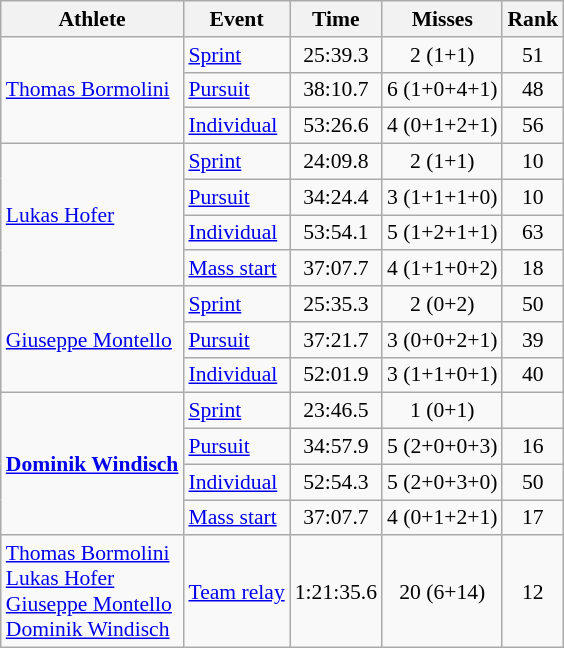<table class="wikitable" style="font-size:90%">
<tr>
<th>Athlete</th>
<th>Event</th>
<th>Time</th>
<th>Misses</th>
<th>Rank</th>
</tr>
<tr align=center>
<td align=left rowspan=3><a href='#'>Thomas Bormolini</a></td>
<td align=left><a href='#'>Sprint</a></td>
<td>25:39.3</td>
<td>2 (1+1)</td>
<td>51</td>
</tr>
<tr align=center>
<td align=left><a href='#'>Pursuit</a></td>
<td>38:10.7</td>
<td>6 (1+0+4+1)</td>
<td>48</td>
</tr>
<tr align=center>
<td align=left><a href='#'>Individual</a></td>
<td>53:26.6</td>
<td>4 (0+1+2+1)</td>
<td>56</td>
</tr>
<tr align=center>
<td align=left rowspan=4><a href='#'>Lukas Hofer</a></td>
<td align=left><a href='#'>Sprint</a></td>
<td>24:09.8</td>
<td>2 (1+1)</td>
<td>10</td>
</tr>
<tr align=center>
<td align=left><a href='#'>Pursuit</a></td>
<td>34:24.4</td>
<td>3 (1+1+1+0)</td>
<td>10</td>
</tr>
<tr align=center>
<td align=left><a href='#'>Individual</a></td>
<td>53:54.1</td>
<td>5 (1+2+1+1)</td>
<td>63</td>
</tr>
<tr align=center>
<td align=left><a href='#'>Mass start</a></td>
<td>37:07.7</td>
<td>4 (1+1+0+2)</td>
<td>18</td>
</tr>
<tr align=center>
<td align=left rowspan=3><a href='#'>Giuseppe Montello</a></td>
<td align=left><a href='#'>Sprint</a></td>
<td>25:35.3</td>
<td>2 (0+2)</td>
<td>50</td>
</tr>
<tr align=center>
<td align=left><a href='#'>Pursuit</a></td>
<td>37:21.7</td>
<td>3 (0+0+2+1)</td>
<td>39</td>
</tr>
<tr align=center>
<td align=left><a href='#'>Individual</a></td>
<td>52:01.9</td>
<td>3 (1+1+0+1)</td>
<td>40</td>
</tr>
<tr align=center>
<td align=left rowspan=4><strong><a href='#'>Dominik Windisch</a></strong></td>
<td align=left><a href='#'>Sprint</a></td>
<td>23:46.5</td>
<td>1 (0+1)</td>
<td></td>
</tr>
<tr align=center>
<td align=left><a href='#'>Pursuit</a></td>
<td>34:57.9</td>
<td>5 (2+0+0+3)</td>
<td>16</td>
</tr>
<tr align=center>
<td align=left><a href='#'>Individual</a></td>
<td>52:54.3</td>
<td>5 (2+0+3+0)</td>
<td>50</td>
</tr>
<tr align=center>
<td align=left><a href='#'>Mass start</a></td>
<td>37:07.7</td>
<td>4 (0+1+2+1)</td>
<td>17</td>
</tr>
<tr align=center>
<td align=left><a href='#'>Thomas Bormolini</a><br><a href='#'>Lukas Hofer</a><br><a href='#'>Giuseppe Montello</a><br><a href='#'>Dominik Windisch</a></td>
<td align=left><a href='#'>Team relay</a></td>
<td>1:21:35.6</td>
<td>20 (6+14)</td>
<td>12</td>
</tr>
</table>
